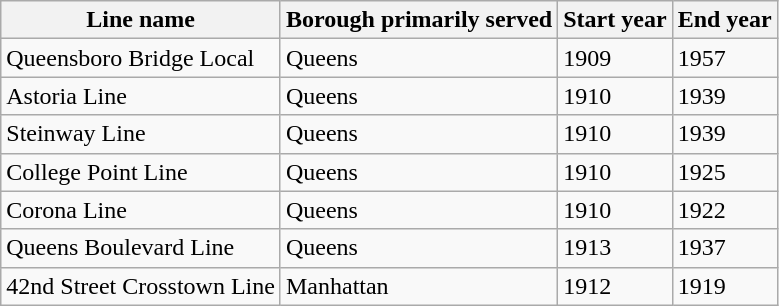<table class="wikitable">
<tr>
<th>Line name</th>
<th>Borough primarily served</th>
<th>Start year</th>
<th>End year</th>
</tr>
<tr>
<td>Queensboro Bridge Local</td>
<td>Queens</td>
<td>1909</td>
<td>1957</td>
</tr>
<tr>
<td>Astoria Line</td>
<td>Queens</td>
<td>1910</td>
<td>1939</td>
</tr>
<tr>
<td>Steinway Line</td>
<td>Queens</td>
<td>1910</td>
<td>1939</td>
</tr>
<tr>
<td>College Point Line</td>
<td>Queens</td>
<td>1910</td>
<td>1925</td>
</tr>
<tr>
<td>Corona Line</td>
<td>Queens</td>
<td>1910</td>
<td>1922</td>
</tr>
<tr>
<td>Queens Boulevard Line</td>
<td>Queens</td>
<td>1913</td>
<td>1937</td>
</tr>
<tr>
<td>42nd Street Crosstown Line</td>
<td>Manhattan</td>
<td>1912</td>
<td>1919</td>
</tr>
</table>
